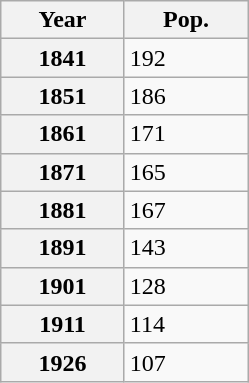<table class="wikitable" style="margin:0; border:1px solid darkgrey;">
<tr>
<th style="width:75px;">Year</th>
<th style="width:75px;">Pop.</th>
</tr>
<tr>
<th>1841</th>
<td>192  </td>
</tr>
<tr>
<th>1851</th>
<td>186  </td>
</tr>
<tr>
<th>1861</th>
<td>171 </td>
</tr>
<tr>
<th>1871</th>
<td>165 </td>
</tr>
<tr>
<th>1881</th>
<td>167 </td>
</tr>
<tr>
<th>1891</th>
<td>143 </td>
</tr>
<tr>
<th>1901</th>
<td>128 </td>
</tr>
<tr>
<th>1911</th>
<td>114 </td>
</tr>
<tr>
<th>1926</th>
<td>107 </td>
</tr>
</table>
